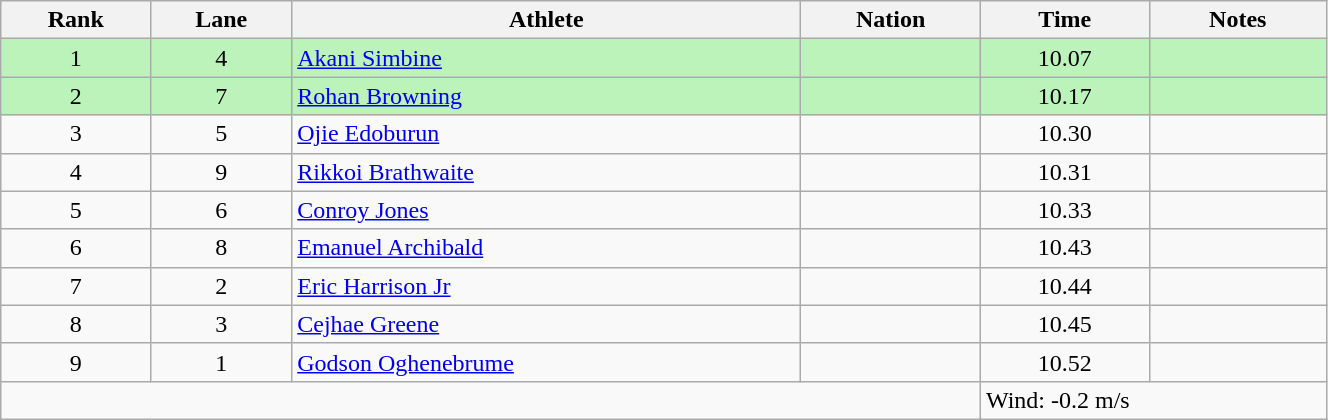<table class="wikitable sortable" style="text-align:center;width: 70%;">
<tr>
<th scope="col">Rank</th>
<th scope="col">Lane</th>
<th scope="col">Athlete</th>
<th scope="col">Nation</th>
<th scope="col">Time</th>
<th scope="col">Notes</th>
</tr>
<tr bgcolor="#bbf3bb">
<td>1</td>
<td>4</td>
<td align=left><a href='#'>Akani Simbine</a></td>
<td align=left></td>
<td>10.07</td>
<td></td>
</tr>
<tr bgcolor="#bbf3bb">
<td>2</td>
<td>7</td>
<td align=left><a href='#'>Rohan Browning</a></td>
<td align=left></td>
<td>10.17</td>
<td></td>
</tr>
<tr>
<td>3</td>
<td>5</td>
<td align=left><a href='#'>Ojie Edoburun</a></td>
<td align=left></td>
<td>10.30</td>
<td></td>
</tr>
<tr>
<td>4</td>
<td>9</td>
<td align=left><a href='#'>Rikkoi Brathwaite</a></td>
<td align=left></td>
<td>10.31</td>
<td></td>
</tr>
<tr>
<td>5</td>
<td>6</td>
<td align=left><a href='#'>Conroy Jones</a></td>
<td align=left></td>
<td>10.33</td>
<td></td>
</tr>
<tr>
<td>6</td>
<td>8</td>
<td align=left><a href='#'>Emanuel Archibald</a></td>
<td align=left></td>
<td>10.43</td>
<td></td>
</tr>
<tr>
<td>7</td>
<td>2</td>
<td align=left><a href='#'>Eric Harrison Jr</a></td>
<td align=left></td>
<td>10.44</td>
<td></td>
</tr>
<tr>
<td>8</td>
<td>3</td>
<td align=left><a href='#'>Cejhae Greene</a></td>
<td align=left></td>
<td>10.45</td>
<td></td>
</tr>
<tr>
<td>9</td>
<td>1</td>
<td align=left><a href='#'>Godson Oghenebrume</a></td>
<td align=left></td>
<td>10.52</td>
<td></td>
</tr>
<tr class="sortbottom">
<td colspan="4"></td>
<td colspan="2" style="text-align:left;">Wind: -0.2 m/s</td>
</tr>
</table>
